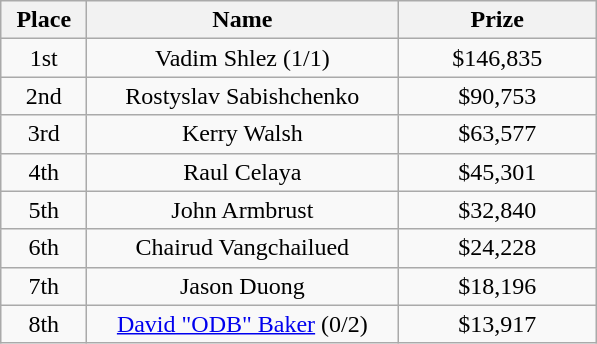<table class="wikitable">
<tr>
<th width="50">Place</th>
<th width="200">Name</th>
<th width="125">Prize</th>
</tr>
<tr>
<td align = "center">1st</td>
<td align = "center"> Vadim Shlez (1/1)</td>
<td align = "center">$146,835</td>
</tr>
<tr>
<td align = "center">2nd</td>
<td align = "center"> Rostyslav Sabishchenko</td>
<td align = "center">$90,753</td>
</tr>
<tr>
<td align = "center">3rd</td>
<td align = "center"> Kerry Walsh</td>
<td align = "center">$63,577</td>
</tr>
<tr>
<td align = "center">4th</td>
<td align = "center"> Raul Celaya</td>
<td align = "center">$45,301</td>
</tr>
<tr>
<td align = "center">5th</td>
<td align = "center"> John Armbrust</td>
<td align = "center">$32,840</td>
</tr>
<tr>
<td align = "center">6th</td>
<td align = "center"> Chairud Vangchailued</td>
<td align = "center">$24,228</td>
</tr>
<tr>
<td align = "center">7th</td>
<td align = "center"> Jason Duong</td>
<td align = "center">$18,196</td>
</tr>
<tr>
<td align = "center">8th</td>
<td align = "center"> <a href='#'>David "ODB" Baker</a> (0/2)</td>
<td align = "center">$13,917</td>
</tr>
</table>
